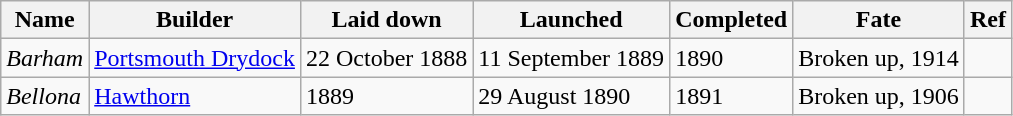<table class="wikitable">
<tr>
<th>Name</th>
<th>Builder</th>
<th>Laid down</th>
<th>Launched</th>
<th>Completed</th>
<th>Fate</th>
<th>Ref</th>
</tr>
<tr>
<td><em>Barham</em></td>
<td><a href='#'>Portsmouth Drydock</a></td>
<td>22 October 1888</td>
<td>11 September 1889</td>
<td>1890</td>
<td>Broken up, 1914</td>
<td></td>
</tr>
<tr>
<td><em>Bellona</em></td>
<td><a href='#'>Hawthorn</a></td>
<td>1889</td>
<td>29 August 1890</td>
<td>1891</td>
<td>Broken up, 1906</td>
<td></td>
</tr>
</table>
